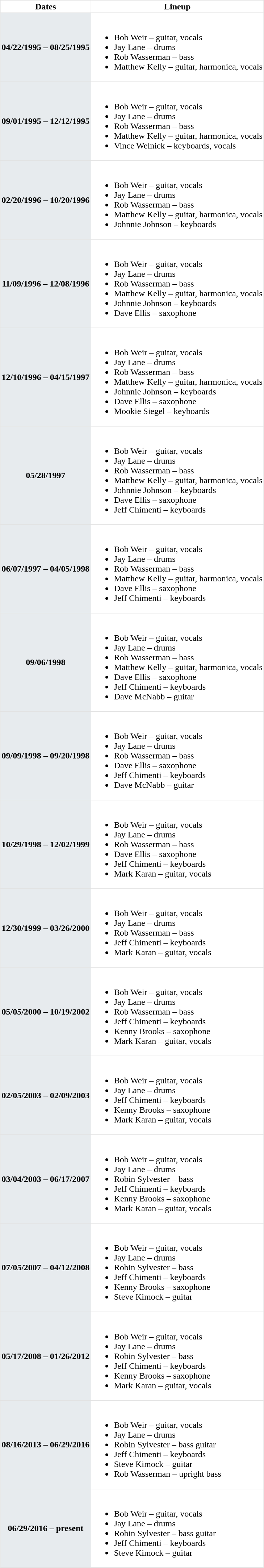<table class="toccolours" border=1 cellpadding=2 cellspacing=0 style="float: width: 375px; margin: 0 0 1em 1em; border-collapse: collapse; border: 1px solid #E2E2E2;">
<tr>
<th>Dates</th>
<th>Lineup</th>
</tr>
<tr>
<th style="background:#e7ebee;">04/22/1995 – 08/25/1995</th>
<td><br><ul><li>Bob Weir – guitar, vocals</li><li>Jay Lane – drums</li><li>Rob Wasserman – bass</li><li>Matthew Kelly – guitar, harmonica, vocals</li></ul></td>
</tr>
<tr>
<th style="background:#e7ebee;">09/01/1995 – 12/12/1995</th>
<td><br><ul><li>Bob Weir – guitar, vocals</li><li>Jay Lane – drums</li><li>Rob Wasserman – bass</li><li>Matthew Kelly – guitar, harmonica, vocals</li><li>Vince Welnick – keyboards, vocals</li></ul></td>
</tr>
<tr>
<th style="background:#e7ebee;">02/20/1996 – 10/20/1996</th>
<td><br><ul><li>Bob Weir – guitar, vocals</li><li>Jay Lane – drums</li><li>Rob Wasserman – bass</li><li>Matthew Kelly – guitar, harmonica, vocals</li><li>Johnnie Johnson – keyboards</li></ul></td>
</tr>
<tr>
<th style="background:#e7ebee;">11/09/1996 – 12/08/1996</th>
<td><br><ul><li>Bob Weir – guitar, vocals</li><li>Jay Lane – drums</li><li>Rob Wasserman – bass</li><li>Matthew Kelly – guitar, harmonica, vocals</li><li>Johnnie Johnson – keyboards</li><li>Dave Ellis – saxophone</li></ul></td>
</tr>
<tr>
<th style="background:#e7ebee;">12/10/1996 – 04/15/1997</th>
<td><br><ul><li>Bob Weir – guitar, vocals</li><li>Jay Lane – drums</li><li>Rob Wasserman – bass</li><li>Matthew Kelly – guitar, harmonica, vocals</li><li>Johnnie Johnson – keyboards</li><li>Dave Ellis – saxophone</li><li>Mookie Siegel – keyboards</li></ul></td>
</tr>
<tr>
<th style="background:#e7ebee;">05/28/1997</th>
<td><br><ul><li>Bob Weir – guitar, vocals</li><li>Jay Lane – drums</li><li>Rob Wasserman – bass</li><li>Matthew Kelly – guitar, harmonica, vocals</li><li>Johnnie Johnson – keyboards</li><li>Dave Ellis – saxophone</li><li>Jeff Chimenti – keyboards</li></ul></td>
</tr>
<tr>
<th style="background:#e7ebee;">06/07/1997 – 04/05/1998</th>
<td><br><ul><li>Bob Weir – guitar, vocals</li><li>Jay Lane – drums</li><li>Rob Wasserman – bass</li><li>Matthew Kelly – guitar, harmonica, vocals</li><li>Dave Ellis – saxophone</li><li>Jeff Chimenti – keyboards</li></ul></td>
</tr>
<tr>
<th style="background:#e7ebee;">09/06/1998</th>
<td><br><ul><li>Bob Weir – guitar, vocals</li><li>Jay Lane – drums</li><li>Rob Wasserman – bass</li><li>Matthew Kelly – guitar, harmonica, vocals</li><li>Dave Ellis – saxophone</li><li>Jeff Chimenti – keyboards</li><li>Dave McNabb – guitar</li></ul></td>
</tr>
<tr>
<th style="background:#e7ebee;">09/09/1998 – 09/20/1998</th>
<td><br><ul><li>Bob Weir – guitar, vocals</li><li>Jay Lane – drums</li><li>Rob Wasserman – bass</li><li>Dave Ellis – saxophone</li><li>Jeff Chimenti – keyboards</li><li>Dave McNabb – guitar</li></ul></td>
</tr>
<tr>
<th style="background:#e7ebee;">10/29/1998 – 12/02/1999</th>
<td><br><ul><li>Bob Weir – guitar, vocals</li><li>Jay Lane – drums</li><li>Rob Wasserman – bass</li><li>Dave Ellis – saxophone</li><li>Jeff Chimenti – keyboards</li><li>Mark Karan – guitar, vocals</li></ul></td>
</tr>
<tr>
<th style="background:#e7ebee;">12/30/1999 – 03/26/2000</th>
<td><br><ul><li>Bob Weir – guitar, vocals</li><li>Jay Lane – drums</li><li>Rob Wasserman – bass</li><li>Jeff Chimenti – keyboards</li><li>Mark Karan – guitar, vocals</li></ul></td>
</tr>
<tr>
<th style="background:#e7ebee;">05/05/2000 – 10/19/2002</th>
<td><br><ul><li>Bob Weir – guitar, vocals</li><li>Jay Lane – drums</li><li>Rob Wasserman – bass</li><li>Jeff Chimenti – keyboards</li><li>Kenny Brooks – saxophone</li><li>Mark Karan – guitar, vocals</li></ul></td>
</tr>
<tr>
<th style="background:#e7ebee;">02/05/2003 – 02/09/2003</th>
<td><br><ul><li>Bob Weir – guitar, vocals</li><li>Jay Lane – drums</li><li>Jeff Chimenti – keyboards</li><li>Kenny Brooks – saxophone</li><li>Mark Karan – guitar, vocals</li></ul></td>
</tr>
<tr>
<th style="background:#e7ebee;">03/04/2003 – 06/17/2007</th>
<td><br><ul><li>Bob Weir – guitar, vocals</li><li>Jay Lane – drums</li><li>Robin Sylvester – bass</li><li>Jeff Chimenti – keyboards</li><li>Kenny Brooks – saxophone</li><li>Mark Karan – guitar, vocals</li></ul></td>
</tr>
<tr>
<th style="background:#e7ebee;">07/05/2007 – 04/12/2008</th>
<td><br><ul><li>Bob Weir – guitar, vocals</li><li>Jay Lane – drums</li><li>Robin Sylvester – bass</li><li>Jeff Chimenti – keyboards</li><li>Kenny Brooks – saxophone</li><li>Steve Kimock – guitar</li></ul></td>
</tr>
<tr>
<th style="background:#e7ebee;">05/17/2008 – 01/26/2012</th>
<td><br><ul><li>Bob Weir – guitar, vocals</li><li>Jay Lane – drums</li><li>Robin Sylvester – bass</li><li>Jeff Chimenti – keyboards</li><li>Kenny Brooks – saxophone</li><li>Mark Karan – guitar, vocals</li></ul></td>
</tr>
<tr>
<th style="background:#e7ebee;">08/16/2013 – 06/29/2016</th>
<td><br><ul><li>Bob Weir – guitar, vocals</li><li>Jay Lane – drums</li><li>Robin Sylvester – bass guitar</li><li>Jeff Chimenti – keyboards</li><li>Steve Kimock – guitar</li><li>Rob Wasserman – upright bass</li></ul></td>
</tr>
<tr>
<th style="background:#e7ebee;">06/29/2016 – present</th>
<td><br><ul><li>Bob Weir – guitar, vocals</li><li>Jay Lane – drums</li><li>Robin Sylvester – bass guitar</li><li>Jeff Chimenti – keyboards</li><li>Steve Kimock – guitar</li></ul></td>
</tr>
<tr>
</tr>
</table>
